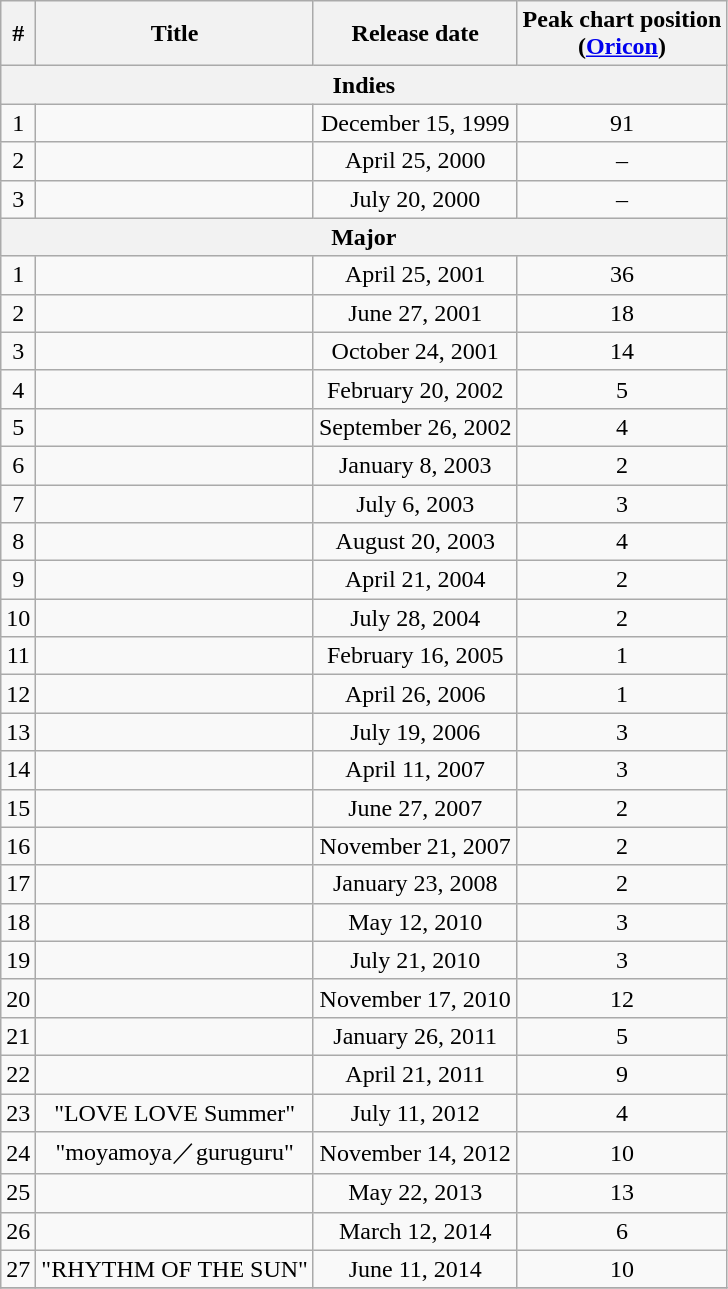<table class="wikitable" style="text-align:center" cellpadding="2">
<tr>
<th>#</th>
<th>Title</th>
<th>Release date</th>
<th>Peak chart position<br>(<a href='#'>Oricon</a>)</th>
</tr>
<tr>
<th colspan="4">Indies</th>
</tr>
<tr>
<td>1</td>
<td></td>
<td>December 15, 1999</td>
<td>91</td>
</tr>
<tr>
<td>2</td>
<td></td>
<td>April 25, 2000</td>
<td>–</td>
</tr>
<tr>
<td>3</td>
<td></td>
<td>July 20, 2000</td>
<td>–</td>
</tr>
<tr>
<th colspan="4">Major</th>
</tr>
<tr>
<td>1</td>
<td></td>
<td>April 25, 2001</td>
<td>36</td>
</tr>
<tr>
<td>2</td>
<td></td>
<td>June 27, 2001</td>
<td>18</td>
</tr>
<tr>
<td>3</td>
<td></td>
<td>October 24, 2001</td>
<td>14</td>
</tr>
<tr>
<td>4</td>
<td></td>
<td>February 20, 2002</td>
<td>5</td>
</tr>
<tr>
<td>5</td>
<td></td>
<td>September 26, 2002</td>
<td>4</td>
</tr>
<tr>
<td>6</td>
<td></td>
<td>January 8, 2003</td>
<td>2</td>
</tr>
<tr>
<td>7</td>
<td></td>
<td>July 6, 2003</td>
<td>3</td>
</tr>
<tr>
<td>8</td>
<td></td>
<td>August 20, 2003</td>
<td>4</td>
</tr>
<tr>
<td>9</td>
<td></td>
<td>April 21, 2004</td>
<td>2</td>
</tr>
<tr>
<td>10</td>
<td></td>
<td>July 28, 2004</td>
<td>2</td>
</tr>
<tr>
<td>11</td>
<td></td>
<td>February 16, 2005</td>
<td>1</td>
</tr>
<tr>
<td>12</td>
<td></td>
<td>April 26, 2006</td>
<td>1</td>
</tr>
<tr>
<td>13</td>
<td></td>
<td>July 19, 2006</td>
<td>3</td>
</tr>
<tr>
<td>14</td>
<td></td>
<td>April 11, 2007</td>
<td>3</td>
</tr>
<tr>
<td>15</td>
<td></td>
<td>June 27, 2007</td>
<td>2</td>
</tr>
<tr>
<td>16</td>
<td></td>
<td>November 21, 2007</td>
<td>2</td>
</tr>
<tr>
<td>17</td>
<td></td>
<td>January 23, 2008</td>
<td>2</td>
</tr>
<tr>
<td>18</td>
<td></td>
<td>May 12, 2010</td>
<td>3</td>
</tr>
<tr>
<td>19</td>
<td></td>
<td>July 21, 2010</td>
<td>3</td>
</tr>
<tr>
<td>20</td>
<td></td>
<td>November 17, 2010</td>
<td>12</td>
</tr>
<tr>
<td>21</td>
<td></td>
<td>January 26, 2011</td>
<td>5</td>
</tr>
<tr>
<td>22</td>
<td></td>
<td>April 21, 2011</td>
<td>9</td>
</tr>
<tr>
<td>23</td>
<td>"LOVE LOVE Summer"</td>
<td>July 11, 2012</td>
<td>4</td>
</tr>
<tr>
<td>24</td>
<td>"moyamoya／guruguru"</td>
<td>November 14, 2012</td>
<td>10</td>
</tr>
<tr>
<td>25</td>
<td></td>
<td>May 22, 2013</td>
<td>13</td>
</tr>
<tr>
<td>26</td>
<td></td>
<td>March 12, 2014</td>
<td>6</td>
</tr>
<tr>
<td>27</td>
<td>"RHYTHM OF THE SUN"</td>
<td>June 11, 2014</td>
<td>10</td>
</tr>
<tr>
</tr>
</table>
